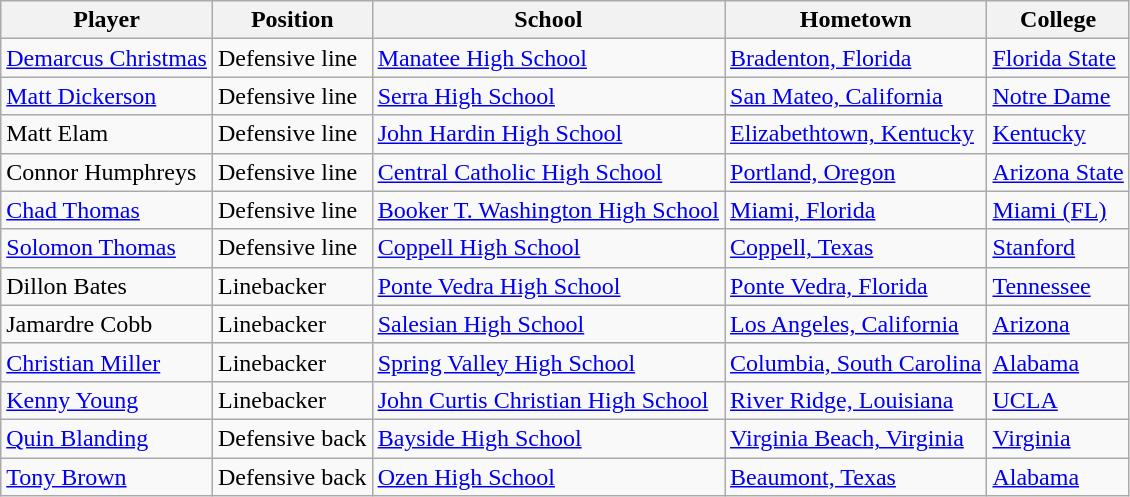<table class="wikitable">
<tr>
<th>Player</th>
<th>Position</th>
<th>School</th>
<th>Hometown</th>
<th>College</th>
</tr>
<tr>
<td><a href='#'>Demarcus Christmas</a></td>
<td>Defensive line</td>
<td><a href='#'>Manatee High School</a></td>
<td><a href='#'>Bradenton, Florida</a></td>
<td><a href='#'>Florida State</a></td>
</tr>
<tr>
<td><a href='#'>Matt Dickerson</a></td>
<td>Defensive line</td>
<td><a href='#'>Serra High School</a></td>
<td><a href='#'>San Mateo, California</a></td>
<td><a href='#'>Notre Dame</a></td>
</tr>
<tr>
<td>Matt Elam</td>
<td>Defensive line</td>
<td><a href='#'>John Hardin High School</a></td>
<td><a href='#'>Elizabethtown, Kentucky</a></td>
<td><a href='#'>Kentucky</a></td>
</tr>
<tr>
<td>Connor Humphreys</td>
<td>Defensive line</td>
<td><a href='#'>Central Catholic High School</a></td>
<td><a href='#'>Portland, Oregon</a></td>
<td><a href='#'>Arizona State</a></td>
</tr>
<tr>
<td><a href='#'>Chad Thomas</a></td>
<td>Defensive line</td>
<td><a href='#'>Booker T. Washington High School</a></td>
<td><a href='#'>Miami, Florida</a></td>
<td><a href='#'>Miami (FL)</a></td>
</tr>
<tr>
<td><a href='#'>Solomon Thomas</a></td>
<td>Defensive line</td>
<td><a href='#'>Coppell High School</a></td>
<td><a href='#'>Coppell, Texas</a></td>
<td><a href='#'>Stanford</a></td>
</tr>
<tr>
<td>Dillon Bates</td>
<td>Linebacker</td>
<td><a href='#'>Ponte Vedra High School</a></td>
<td><a href='#'>Ponte Vedra, Florida</a></td>
<td><a href='#'>Tennessee</a></td>
</tr>
<tr>
<td>Jamardre Cobb</td>
<td>Linebacker</td>
<td><a href='#'>Salesian High School</a></td>
<td><a href='#'>Los Angeles, California</a></td>
<td><a href='#'>Arizona</a></td>
</tr>
<tr>
<td><a href='#'>Christian Miller</a></td>
<td>Linebacker</td>
<td><a href='#'>Spring Valley High School</a></td>
<td><a href='#'>Columbia, South Carolina</a></td>
<td><a href='#'>Alabama</a></td>
</tr>
<tr>
<td><a href='#'>Kenny Young</a></td>
<td>Linebacker</td>
<td><a href='#'>John Curtis Christian High School</a></td>
<td><a href='#'>River Ridge, Louisiana</a></td>
<td><a href='#'>UCLA</a></td>
</tr>
<tr>
<td><a href='#'>Quin Blanding</a></td>
<td>Defensive back</td>
<td><a href='#'>Bayside High School</a></td>
<td><a href='#'>Virginia Beach, Virginia</a></td>
<td><a href='#'>Virginia</a></td>
</tr>
<tr>
<td><a href='#'>Tony Brown</a></td>
<td>Defensive back</td>
<td><a href='#'>Ozen High School</a></td>
<td><a href='#'>Beaumont, Texas</a></td>
<td><a href='#'>Alabama</a></td>
</tr>
</table>
